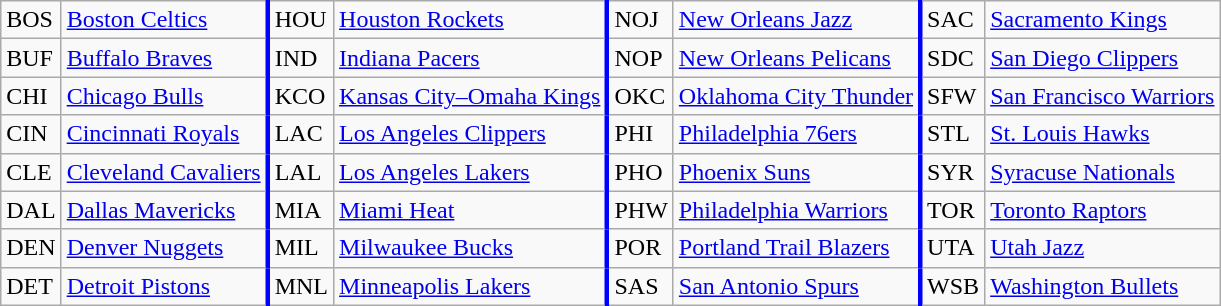<table class="wikitable" align=center>
<tr>
<td>BOS</td>
<td style="border-right: solid blue"><a href='#'>Boston Celtics</a></td>
<td>HOU</td>
<td style="border-right: solid blue"><a href='#'>Houston Rockets</a></td>
<td>NOJ</td>
<td style="border-right: solid blue"><a href='#'>New Orleans Jazz</a></td>
<td>SAC</td>
<td><a href='#'>Sacramento Kings</a></td>
</tr>
<tr>
<td>BUF</td>
<td style="border-right: solid blue"><a href='#'>Buffalo Braves</a></td>
<td>IND</td>
<td style="border-right: solid blue"><a href='#'>Indiana Pacers</a></td>
<td>NOP</td>
<td style="border-right: solid blue"><a href='#'>New Orleans Pelicans</a></td>
<td>SDC</td>
<td><a href='#'>San Diego Clippers</a></td>
</tr>
<tr>
<td>CHI</td>
<td style="border-right: solid blue"><a href='#'>Chicago Bulls</a></td>
<td>KCO</td>
<td style="border-right: solid blue"><a href='#'>Kansas City–Omaha Kings</a></td>
<td>OKC</td>
<td style="border-right: solid blue"><a href='#'>Oklahoma City Thunder</a></td>
<td>SFW</td>
<td><a href='#'>San Francisco Warriors</a></td>
</tr>
<tr>
<td>CIN</td>
<td style="border-right: solid blue"><a href='#'>Cincinnati Royals</a></td>
<td>LAC</td>
<td style="border-right: solid blue"><a href='#'>Los Angeles Clippers</a></td>
<td>PHI</td>
<td style="border-right: solid blue"><a href='#'>Philadelphia 76ers</a></td>
<td>STL</td>
<td><a href='#'>St. Louis Hawks</a></td>
</tr>
<tr>
<td>CLE</td>
<td style="border-right: solid blue"><a href='#'>Cleveland Cavaliers</a></td>
<td>LAL</td>
<td style="border-right: solid blue"><a href='#'>Los Angeles Lakers</a></td>
<td>PHO</td>
<td style="border-right: solid blue"><a href='#'>Phoenix Suns</a></td>
<td>SYR</td>
<td><a href='#'>Syracuse Nationals</a></td>
</tr>
<tr>
<td>DAL</td>
<td style="border-right: solid blue"><a href='#'>Dallas Mavericks</a></td>
<td>MIA</td>
<td style="border-right: solid blue"><a href='#'>Miami Heat</a></td>
<td>PHW</td>
<td style="border-right: solid blue"><a href='#'>Philadelphia Warriors</a></td>
<td>TOR</td>
<td><a href='#'>Toronto Raptors</a></td>
</tr>
<tr>
<td>DEN</td>
<td style="border-right: solid blue"><a href='#'>Denver Nuggets</a></td>
<td>MIL</td>
<td style="border-right: solid blue"><a href='#'>Milwaukee Bucks</a></td>
<td>POR</td>
<td style="border-right: solid blue"><a href='#'>Portland Trail Blazers</a></td>
<td>UTA</td>
<td><a href='#'>Utah Jazz</a></td>
</tr>
<tr>
<td>DET</td>
<td style="border-right: solid blue"><a href='#'>Detroit Pistons</a></td>
<td>MNL</td>
<td style="border-right: solid blue"><a href='#'>Minneapolis Lakers</a></td>
<td>SAS</td>
<td style="border-right: solid blue"><a href='#'>San Antonio Spurs</a></td>
<td>WSB</td>
<td><a href='#'>Washington Bullets</a></td>
</tr>
</table>
